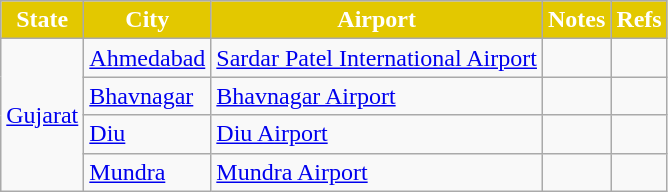<table class="wikitable sortable">
<tr>
<th style="background:#e3c800;color: white;">State</th>
<th style="background:#e3c800;color: white;">City</th>
<th style="background:#e3c800;color: white;">Airport</th>
<th style="background:#e3c800;color: white;">Notes</th>
<th style="background:#e3c800;color: white;">Refs</th>
</tr>
<tr>
<td rowspan=4><a href='#'>Gujarat</a></td>
<td><a href='#'>Ahmedabad</a></td>
<td><a href='#'>Sardar  Patel International Airport</a></td>
<td></td>
<td></td>
</tr>
<tr>
<td><a href='#'>Bhavnagar</a></td>
<td><a href='#'>Bhavnagar Airport</a></td>
<td></td>
<td></td>
</tr>
<tr>
<td><a href='#'>Diu</a></td>
<td><a href='#'>Diu Airport</a></td>
<td></td>
<td></td>
</tr>
<tr>
<td><a href='#'>Mundra</a></td>
<td><a href='#'>Mundra Airport</a></td>
<td></td>
<td></td>
</tr>
</table>
